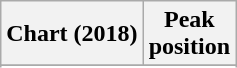<table class="wikitable sortable plainrowheaders" style="text-align:center">
<tr>
<th scope="col">Chart (2018)</th>
<th scope="col">Peak<br>position</th>
</tr>
<tr>
</tr>
<tr>
</tr>
<tr>
</tr>
<tr>
</tr>
</table>
